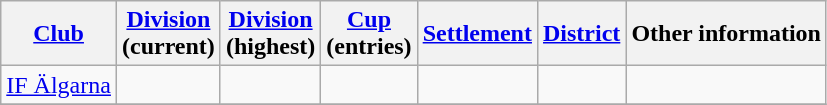<table class="wikitable" style="text-align:left">
<tr>
<th style= width="180px"><a href='#'>Club</a></th>
<th style= width="80px"><a href='#'>Division</a><br> (current)</th>
<th style= width="80px"><a href='#'>Division</a><br> (highest)</th>
<th style= width="60px"><a href='#'>Cup</a><br> (entries)</th>
<th style= width="110px"><a href='#'>Settlement</a></th>
<th style= width="110px"><a href='#'>District</a></th>
<th style= width="230px">Other information</th>
</tr>
<tr>
<td><a href='#'>IF Älgarna</a></td>
<td></td>
<td></td>
<td></td>
<td></td>
<td></td>
<td></td>
</tr>
<tr>
</tr>
</table>
